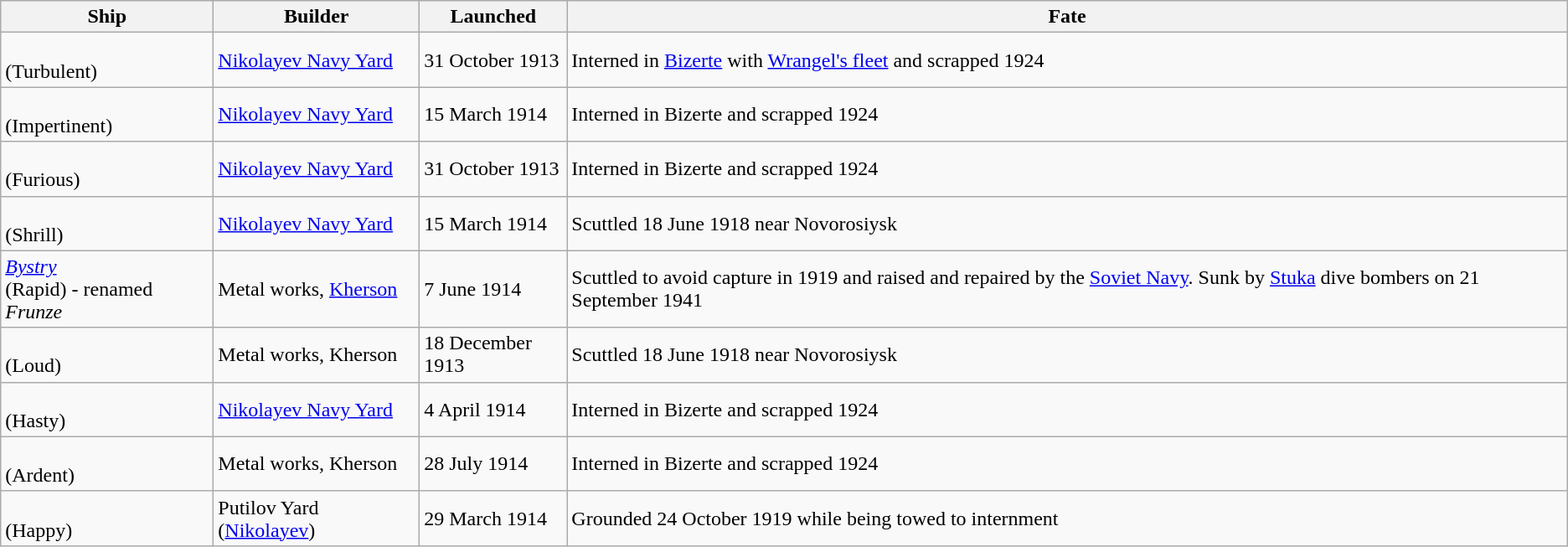<table class="wikitable">
<tr>
<th>Ship</th>
<th>Builder</th>
<th width="110">Launched</th>
<th>Fate</th>
</tr>
<tr>
<td><br>(Turbulent)</td>
<td><a href='#'>Nikolayev Navy Yard</a></td>
<td>31 October 1913</td>
<td>Interned in <a href='#'>Bizerte</a> with <a href='#'>Wrangel's fleet</a> and scrapped 1924</td>
</tr>
<tr>
<td><br>(Impertinent)</td>
<td><a href='#'>Nikolayev Navy Yard</a></td>
<td>15 March 1914</td>
<td>Interned in Bizerte and scrapped 1924</td>
</tr>
<tr>
<td><br>(Furious)</td>
<td><a href='#'>Nikolayev Navy Yard</a></td>
<td>31 October 1913</td>
<td>Interned in Bizerte and scrapped 1924</td>
</tr>
<tr>
<td><br>(Shrill)</td>
<td><a href='#'>Nikolayev Navy Yard</a></td>
<td>15 March 1914</td>
<td>Scuttled 18 June 1918 near Novorosiysk</td>
</tr>
<tr>
<td><em><a href='#'>Bystry</a></em><br>(Rapid) - renamed <em>Frunze</em></td>
<td>Metal works, <a href='#'>Kherson</a></td>
<td>7 June 1914</td>
<td>Scuttled to avoid capture in 1919 and raised and repaired by the <a href='#'>Soviet Navy</a>. Sunk by <a href='#'>Stuka</a> dive bombers on 21 September 1941</td>
</tr>
<tr>
<td><br>(Loud)</td>
<td>Metal works, Kherson</td>
<td>18 December 1913</td>
<td>Scuttled 18 June 1918 near Novorosiysk</td>
</tr>
<tr>
<td> <br> (Hasty)</td>
<td><a href='#'>Nikolayev Navy Yard</a></td>
<td>4 April 1914</td>
<td>Interned in Bizerte and scrapped 1924</td>
</tr>
<tr>
<td><br>(Ardent)</td>
<td>Metal works, Kherson</td>
<td>28 July 1914</td>
<td>Interned in Bizerte and scrapped 1924</td>
</tr>
<tr>
<td><br>(Happy)</td>
<td>Putilov Yard (<a href='#'>Nikolayev</a>)</td>
<td>29 March 1914</td>
<td>Grounded 24 October 1919 while being towed to internment</td>
</tr>
</table>
